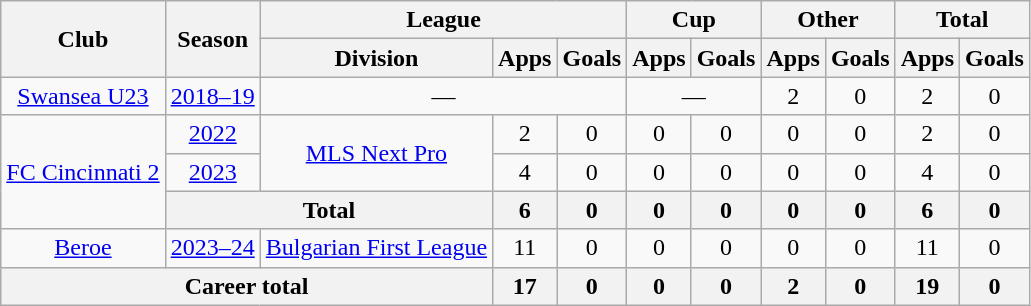<table class=wikitable style=text-align:center>
<tr>
<th rowspan=2>Club</th>
<th rowspan=2>Season</th>
<th colspan=3>League</th>
<th colspan=2>Cup</th>
<th colspan=2>Other</th>
<th colspan=2>Total</th>
</tr>
<tr>
<th>Division</th>
<th>Apps</th>
<th>Goals</th>
<th>Apps</th>
<th>Goals</th>
<th>Apps</th>
<th>Goals</th>
<th>Apps</th>
<th>Goals</th>
</tr>
<tr>
<td><a href='#'>Swansea U23</a></td>
<td><a href='#'>2018–19</a></td>
<td colspan=3>—</td>
<td colspan=2>—</td>
<td>2</td>
<td>0</td>
<td>2</td>
<td>0</td>
</tr>
<tr>
<td rowspan="3"><a href='#'>FC Cincinnati 2</a></td>
<td><a href='#'>2022</a></td>
<td rowspan="2"><a href='#'>MLS Next Pro</a></td>
<td>2</td>
<td>0</td>
<td>0</td>
<td>0</td>
<td>0</td>
<td>0</td>
<td>2</td>
<td>0</td>
</tr>
<tr>
<td><a href='#'>2023</a></td>
<td>4</td>
<td>0</td>
<td>0</td>
<td>0</td>
<td>0</td>
<td>0</td>
<td>4</td>
<td>0</td>
</tr>
<tr>
<th colspan="2"><strong>Total</strong></th>
<th>6</th>
<th>0</th>
<th>0</th>
<th>0</th>
<th>0</th>
<th>0</th>
<th>6</th>
<th>0</th>
</tr>
<tr>
<td><a href='#'>Beroe</a></td>
<td><a href='#'>2023–24</a></td>
<td><a href='#'>Bulgarian First League</a></td>
<td>11</td>
<td>0</td>
<td>0</td>
<td>0</td>
<td>0</td>
<td>0</td>
<td>11</td>
<td>0</td>
</tr>
<tr>
<th colspan="3"><strong>Career total</strong></th>
<th>17</th>
<th>0</th>
<th>0</th>
<th>0</th>
<th>2</th>
<th>0</th>
<th>19</th>
<th>0</th>
</tr>
</table>
